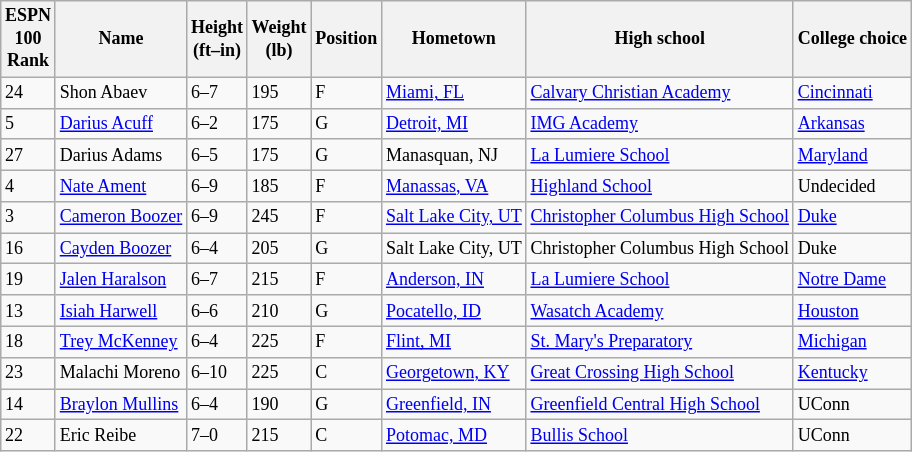<table class="wikitable sortable" style="font-size: 75%" style="width: 75%">
<tr>
<th>ESPN<br> 100 <br> Rank</th>
<th>Name</th>
<th>Height<br>(ft–in)</th>
<th>Weight<br>(lb)</th>
<th>Position</th>
<th>Hometown</th>
<th>High school</th>
<th>College choice</th>
</tr>
<tr>
<td>24</td>
<td>Shon Abaev</td>
<td>6–7</td>
<td>195</td>
<td>F</td>
<td><a href='#'>Miami, FL</a></td>
<td><a href='#'>Calvary Christian Academy</a></td>
<td><a href='#'>Cincinnati</a></td>
</tr>
<tr>
<td>5</td>
<td><a href='#'>Darius Acuff</a></td>
<td>6–2</td>
<td>175</td>
<td>G</td>
<td><a href='#'>Detroit, MI</a></td>
<td><a href='#'>IMG Academy</a></td>
<td><a href='#'>Arkansas</a></td>
</tr>
<tr>
<td>27</td>
<td>Darius Adams</td>
<td>6–5</td>
<td>175</td>
<td>G</td>
<td>Manasquan, NJ</td>
<td><a href='#'>La Lumiere School</a></td>
<td><a href='#'>Maryland</a></td>
</tr>
<tr>
<td>4</td>
<td><a href='#'>Nate Ament</a></td>
<td>6–9</td>
<td>185</td>
<td>F</td>
<td><a href='#'>Manassas, VA</a></td>
<td><a href='#'>Highland School</a></td>
<td>Undecided</td>
</tr>
<tr>
<td>3</td>
<td><a href='#'>Cameron Boozer</a></td>
<td>6–9</td>
<td>245</td>
<td>F</td>
<td><a href='#'>Salt Lake City, UT</a></td>
<td><a href='#'>Christopher Columbus High School</a></td>
<td><a href='#'>Duke</a></td>
</tr>
<tr>
<td>16</td>
<td><a href='#'>Cayden Boozer</a></td>
<td>6–4</td>
<td>205</td>
<td>G</td>
<td>Salt Lake City, UT</td>
<td>Christopher Columbus High School</td>
<td>Duke</td>
</tr>
<tr>
<td>19</td>
<td><a href='#'>Jalen Haralson</a></td>
<td>6–7</td>
<td>215</td>
<td>F</td>
<td><a href='#'>Anderson, IN</a></td>
<td><a href='#'>La Lumiere School</a></td>
<td><a href='#'>Notre Dame</a></td>
</tr>
<tr>
<td>13</td>
<td><a href='#'>Isiah Harwell</a></td>
<td>6–6</td>
<td>210</td>
<td>G</td>
<td><a href='#'>Pocatello, ID</a></td>
<td><a href='#'>Wasatch Academy</a></td>
<td><a href='#'>Houston</a></td>
</tr>
<tr>
<td>18</td>
<td><a href='#'>Trey McKenney</a></td>
<td>6–4</td>
<td>225</td>
<td>F</td>
<td><a href='#'>Flint, MI</a></td>
<td><a href='#'>St. Mary's Preparatory</a></td>
<td><a href='#'>Michigan</a></td>
</tr>
<tr>
<td>23</td>
<td>Malachi Moreno</td>
<td>6–10</td>
<td>225</td>
<td>C</td>
<td><a href='#'>Georgetown, KY</a></td>
<td><a href='#'>Great Crossing High School</a></td>
<td><a href='#'>Kentucky</a></td>
</tr>
<tr>
<td>14</td>
<td><a href='#'>Braylon Mullins</a></td>
<td>6–4</td>
<td>190</td>
<td>G</td>
<td><a href='#'>Greenfield, IN</a></td>
<td><a href='#'>Greenfield Central High School</a></td>
<td>UConn</td>
</tr>
<tr>
<td>22</td>
<td>Eric Reibe</td>
<td>7–0</td>
<td>215</td>
<td>C</td>
<td><a href='#'>Potomac, MD</a></td>
<td><a href='#'>Bullis School</a></td>
<td>UConn</td>
</tr>
</table>
